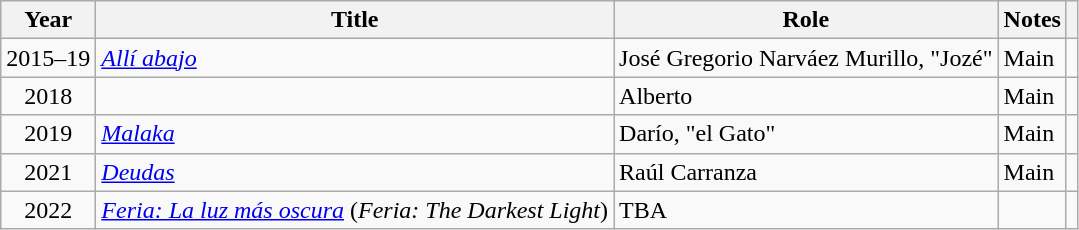<table class="wikitable sortable">
<tr>
<th>Year</th>
<th>Title</th>
<th>Role</th>
<th class="unsortable">Notes</th>
<th></th>
</tr>
<tr>
<td align = "center">2015–19</td>
<td><em><a href='#'>Allí abajo</a></em></td>
<td>José Gregorio Narváez Murillo, "Jozé"</td>
<td>Main</td>
<td align = "center"></td>
</tr>
<tr>
<td align = "center">2018</td>
<td><em></em></td>
<td>Alberto</td>
<td>Main</td>
<td align = "center"></td>
</tr>
<tr>
<td align = "center">2019</td>
<td><em><a href='#'>Malaka</a></em></td>
<td>Darío, "el Gato"</td>
<td>Main</td>
<td align = "center"></td>
</tr>
<tr>
<td align = "center">2021</td>
<td><em><a href='#'>Deudas</a></em></td>
<td>Raúl Carranza</td>
<td>Main</td>
<td align = "center"></td>
</tr>
<tr>
<td align = "center">2022</td>
<td><em><a href='#'>Feria: La luz más oscura</a></em> (<em>Feria: The Darkest Light</em>)</td>
<td>TBA</td>
<td></td>
<td align = "center"></td>
</tr>
</table>
